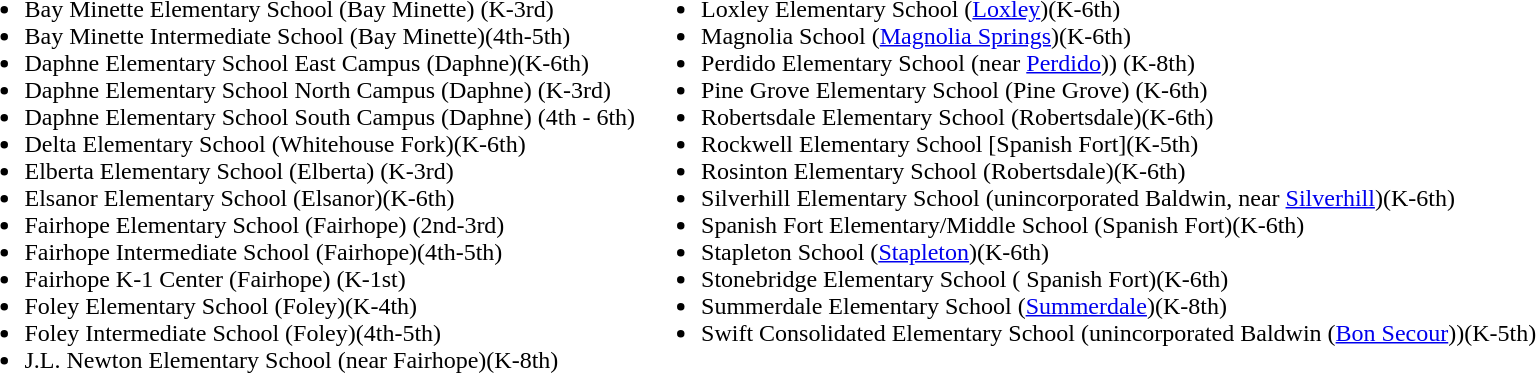<table>
<tr>
<td valign="top"><br><ul><li>Bay Minette Elementary School (Bay Minette) (K-3rd)</li><li>Bay Minette Intermediate School (Bay Minette)(4th-5th)</li><li>Daphne Elementary School East Campus (Daphne)(K-6th)</li><li>Daphne Elementary School North Campus (Daphne) (K-3rd)</li><li>Daphne Elementary School South Campus (Daphne) (4th - 6th)</li><li>Delta Elementary School (Whitehouse Fork)(K-6th)</li><li>Elberta Elementary School (Elberta) (K-3rd)</li><li>Elsanor Elementary School (Elsanor)(K-6th)</li><li>Fairhope Elementary School (Fairhope) (2nd-3rd)</li><li>Fairhope Intermediate School (Fairhope)(4th-5th)</li><li>Fairhope K-1 Center (Fairhope) (K-1st)</li><li>Foley Elementary School (Foley)(K-4th)</li><li>Foley Intermediate School (Foley)(4th-5th)</li><li>J.L. Newton Elementary School (near Fairhope)(K-8th)</li></ul></td>
<td valign="top"><br><ul><li>Loxley Elementary School (<a href='#'>Loxley</a>)(K-6th)</li><li>Magnolia School (<a href='#'>Magnolia Springs</a>)(K-6th)</li><li>Perdido Elementary School (near <a href='#'>Perdido</a>)) (K-8th)</li><li>Pine Grove Elementary School (Pine Grove) (K-6th)</li><li>Robertsdale Elementary School (Robertsdale)(K-6th)</li><li>Rockwell Elementary School [Spanish Fort](K-5th)</li><li>Rosinton Elementary School (Robertsdale)(K-6th)</li><li>Silverhill Elementary School (unincorporated Baldwin, near <a href='#'>Silverhill</a>)(K-6th)</li><li>Spanish Fort Elementary/Middle School (Spanish Fort)(K-6th)</li><li>Stapleton School (<a href='#'>Stapleton</a>)(K-6th)</li><li>Stonebridge Elementary School ( Spanish Fort)(K-6th)</li><li>Summerdale Elementary School (<a href='#'>Summerdale</a>)(K-8th)</li><li>Swift Consolidated Elementary School (unincorporated Baldwin (<a href='#'>Bon Secour</a>))(K-5th)</li></ul></td>
</tr>
</table>
